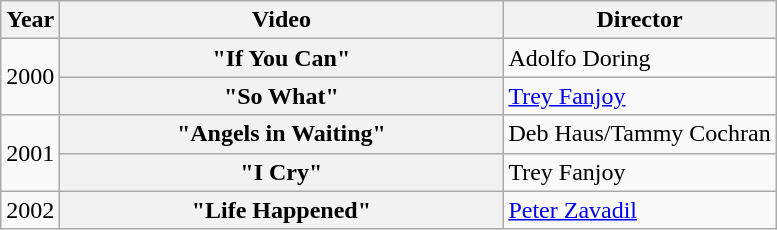<table class="wikitable plainrowheaders">
<tr>
<th>Year</th>
<th style="width:18em;">Video</th>
<th>Director</th>
</tr>
<tr>
<td rowspan="2">2000</td>
<th scope="row">"If You Can"</th>
<td>Adolfo Doring</td>
</tr>
<tr>
<th scope="row">"So What"</th>
<td><a href='#'>Trey Fanjoy</a></td>
</tr>
<tr>
<td rowspan="2">2001</td>
<th scope="row">"Angels in Waiting"</th>
<td>Deb Haus/Tammy Cochran</td>
</tr>
<tr>
<th scope="row">"I Cry"</th>
<td>Trey Fanjoy</td>
</tr>
<tr>
<td>2002</td>
<th scope="row">"Life Happened"</th>
<td><a href='#'>Peter Zavadil</a></td>
</tr>
</table>
